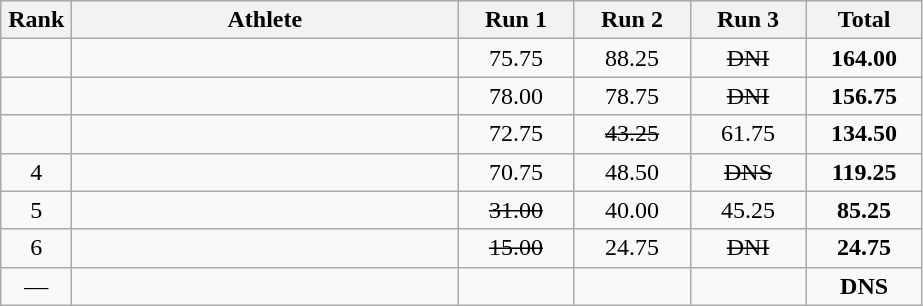<table class=wikitable style="text-align:center">
<tr>
<th width=40>Rank</th>
<th width=250>Athlete</th>
<th width=70>Run 1</th>
<th width=70>Run 2</th>
<th width=70>Run 3</th>
<th width=70>Total</th>
</tr>
<tr>
<td></td>
<td align=left></td>
<td>75.75</td>
<td>88.25</td>
<td><s>DNI</s></td>
<td><strong>164.00</strong></td>
</tr>
<tr>
<td></td>
<td align=left></td>
<td>78.00</td>
<td>78.75</td>
<td><s>DNI</s></td>
<td><strong>156.75</strong></td>
</tr>
<tr>
<td></td>
<td align=left></td>
<td>72.75</td>
<td><s>43.25</s></td>
<td>61.75</td>
<td><strong>134.50</strong></td>
</tr>
<tr>
<td>4</td>
<td align=left></td>
<td>70.75</td>
<td>48.50</td>
<td><s>DNS</s></td>
<td><strong>119.25</strong></td>
</tr>
<tr>
<td>5</td>
<td align=left></td>
<td><s>31.00</s></td>
<td>40.00</td>
<td>45.25</td>
<td><strong>85.25</strong></td>
</tr>
<tr>
<td>6</td>
<td align=left></td>
<td><s>15.00</s></td>
<td>24.75</td>
<td><s>DNI</s></td>
<td><strong>24.75</strong></td>
</tr>
<tr>
<td>—</td>
<td align=left></td>
<td></td>
<td></td>
<td></td>
<td><strong>DNS</strong></td>
</tr>
</table>
